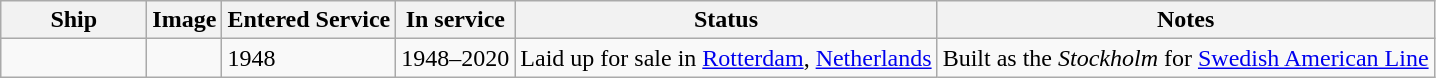<table class="wikitable sortable">
<tr>
<th width="90px">Ship</th>
<th class="unsortable">Image</th>
<th>Entered Service</th>
<th>In service</th>
<th>Status</th>
<th class="unsortable">Notes</th>
</tr>
<tr>
<td></td>
<td></td>
<td>1948</td>
<td>1948–2020</td>
<td>Laid up for sale in <a href='#'>Rotterdam</a>, <a href='#'>Netherlands</a></td>
<td>Built as the <em>Stockholm</em> for <a href='#'>Swedish American Line</a></td>
</tr>
</table>
